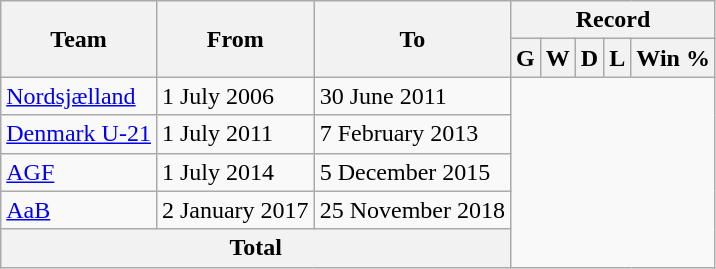<table class="wikitable" style="text-align: center">
<tr>
<th rowspan="2">Team</th>
<th rowspan="2">From</th>
<th rowspan="2">To</th>
<th colspan="6">Record</th>
</tr>
<tr>
<th>G</th>
<th>W</th>
<th>D</th>
<th>L</th>
<th>Win %</th>
</tr>
<tr>
<td align=left><a href='#'>Nordsjælland</a></td>
<td align=left>1 July 2006</td>
<td align=left>30 June 2011<br></td>
</tr>
<tr>
<td align=left><a href='#'>Denmark U-21</a></td>
<td align=left>1 July 2011</td>
<td align=left>7 February 2013<br></td>
</tr>
<tr>
<td align=left><a href='#'>AGF</a></td>
<td align=left>1 July 2014</td>
<td align=left>5 December 2015<br></td>
</tr>
<tr>
<td align=left><a href='#'>AaB</a></td>
<td align=left>2 January 2017</td>
<td align=left>25 November 2018<br></td>
</tr>
<tr>
<th colspan="3">Total<br></th>
</tr>
</table>
